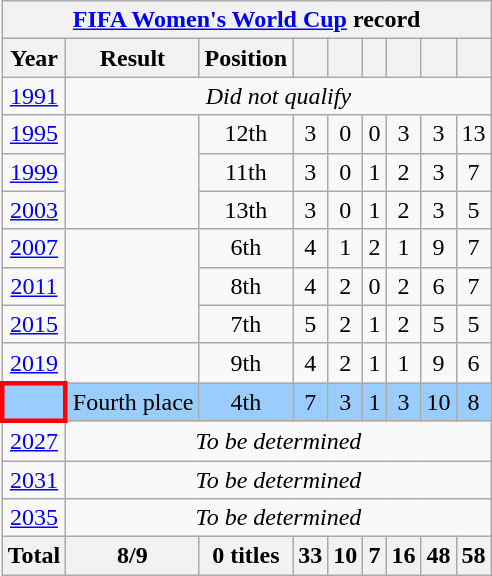<table class="wikitable" style="text-align: center;">
<tr>
<th colspan=9><a href='#'>FIFA Women's World Cup</a> record</th>
</tr>
<tr>
<th>Year</th>
<th>Result</th>
<th>Position</th>
<th></th>
<th></th>
<th></th>
<th></th>
<th></th>
<th></th>
</tr>
<tr>
<td> <a href='#'>1991</a></td>
<td colspan=8><em>Did not qualify</em></td>
</tr>
<tr>
<td> <a href='#'>1995</a></td>
<td rowspan="3"></td>
<td>12th</td>
<td>3</td>
<td>0</td>
<td>0</td>
<td>3</td>
<td>3</td>
<td>13</td>
</tr>
<tr>
<td> <a href='#'>1999</a></td>
<td>11th</td>
<td>3</td>
<td>0</td>
<td>1</td>
<td>2</td>
<td>3</td>
<td>7</td>
</tr>
<tr>
<td> <a href='#'>2003</a></td>
<td>13th</td>
<td>3</td>
<td>0</td>
<td>1</td>
<td>2</td>
<td>3</td>
<td>5</td>
</tr>
<tr>
<td> <a href='#'>2007</a></td>
<td rowspan="3"></td>
<td>6th</td>
<td>4</td>
<td>1</td>
<td>2</td>
<td>1</td>
<td>9</td>
<td>7</td>
</tr>
<tr>
<td> <a href='#'>2011</a></td>
<td>8th</td>
<td>4</td>
<td>2</td>
<td>0</td>
<td>2</td>
<td>6</td>
<td>7</td>
</tr>
<tr>
<td> <a href='#'>2015</a></td>
<td>7th</td>
<td>5</td>
<td>2</td>
<td>1</td>
<td>2</td>
<td>5</td>
<td>5</td>
</tr>
<tr>
<td> <a href='#'>2019</a></td>
<td></td>
<td>9th</td>
<td>4</td>
<td>2</td>
<td>1</td>
<td>1</td>
<td>9</td>
<td>6</td>
</tr>
<tr style="background:#9acdff;">
<td style="border: 3px solid red"></td>
<td>Fourth place</td>
<td>4th</td>
<td>7</td>
<td>3</td>
<td>1</td>
<td>3</td>
<td>10</td>
<td>8</td>
</tr>
<tr>
<td> <a href='#'>2027</a></td>
<td colspan=8><em>To be determined</em></td>
</tr>
<tr>
<td> <a href='#'>2031</a></td>
<td colspan=8><em>To be determined</em></td>
</tr>
<tr>
<td> <a href='#'>2035</a></td>
<td colspan=8><em>To be determined</em></td>
</tr>
<tr>
<th>Total</th>
<th>8/9</th>
<th>0 titles</th>
<th>33</th>
<th>10</th>
<th>7</th>
<th>16</th>
<th>48</th>
<th>58</th>
</tr>
</table>
